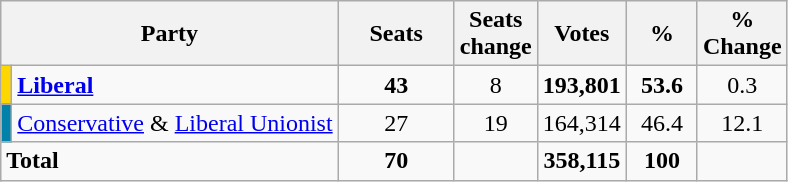<table class="wikitable sortable">
<tr>
<th style="width:100px" colspan=2>Party</th>
<th style="width:70px;">Seats</th>
<th style="width:40px;">Seats change</th>
<th style="width:40px;">Votes</th>
<th style="width:40px;">%</th>
<th style="width:40px;">% Change</th>
</tr>
<tr>
<td bgcolor="#FFD700"></td>
<td><strong><a href='#'>Liberal</a></strong></td>
<td align=center><strong>43</strong></td>
<td align=center> 8</td>
<td align=center><strong>193,801</strong></td>
<td align=center><strong>53.6</strong></td>
<td align=center> 0.3</td>
</tr>
<tr>
<td bgcolor="#0281AA"></td>
<td><a href='#'>Conservative</a> & <a href='#'>Liberal Unionist</a></td>
<td align=center>27</td>
<td align=center> 19</td>
<td align=center>164,314</td>
<td align=center>46.4</td>
<td align=center> 12.1</td>
</tr>
<tr>
<td colspan=2><strong>Total</strong></td>
<td align=center><strong>70</strong></td>
<td align=center></td>
<td align=center><strong>358,115</strong></td>
<td align=center><strong>100</strong></td>
<td align=center></td>
</tr>
</table>
